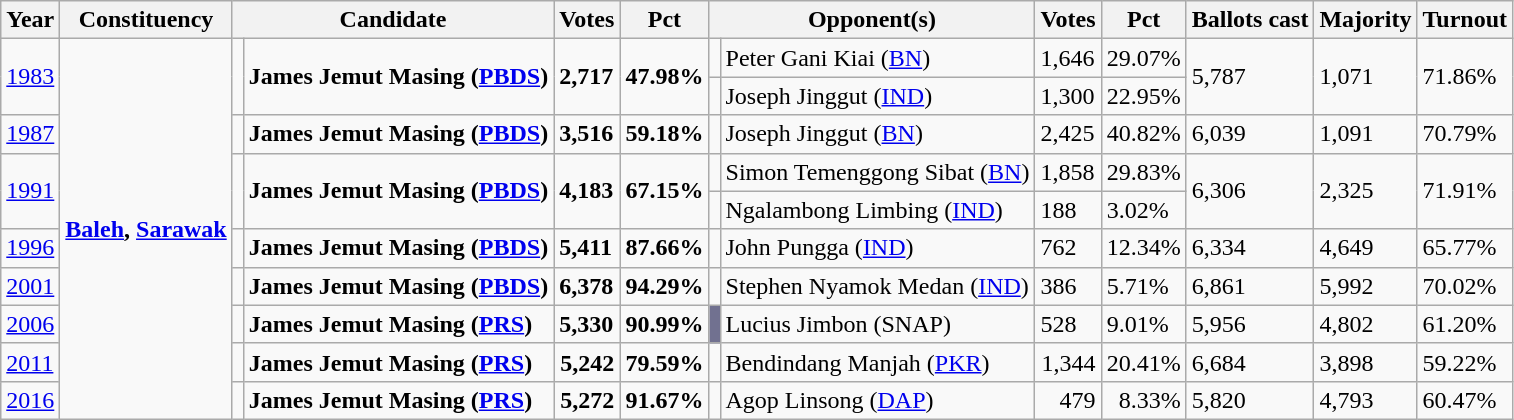<table class="wikitable">
<tr>
<th>Year</th>
<th>Constituency</th>
<th colspan="2">Candidate</th>
<th>Votes</th>
<th>Pct</th>
<th colspan="2">Opponent(s)</th>
<th>Votes</th>
<th>Pct</th>
<th>Ballots cast</th>
<th>Majority</th>
<th>Turnout</th>
</tr>
<tr>
<td rowspan="2"><a href='#'>1983</a></td>
<td rowspan="10"><strong><a href='#'>Baleh</a>, <a href='#'>Sarawak</a></strong></td>
<td rowspan="2" ></td>
<td rowspan="2"><strong>James Jemut Masing (<a href='#'>PBDS</a>)</strong></td>
<td rowspan="2"><strong>2,717</strong></td>
<td rowspan="2"><strong>47.98%</strong></td>
<td></td>
<td>Peter Gani Kiai (<a href='#'>BN</a>)</td>
<td>1,646</td>
<td>29.07%</td>
<td rowspan="2">5,787</td>
<td rowspan="2">1,071</td>
<td rowspan="2">71.86%</td>
</tr>
<tr>
<td></td>
<td>Joseph Jinggut (<a href='#'>IND</a>)</td>
<td>1,300</td>
<td>22.95%</td>
</tr>
<tr>
<td><a href='#'>1987</a></td>
<td></td>
<td><strong>James Jemut Masing (<a href='#'>PBDS</a>)</strong></td>
<td><strong>3,516</strong></td>
<td><strong>59.18%</strong></td>
<td></td>
<td>Joseph Jinggut (<a href='#'>BN</a>)</td>
<td>2,425</td>
<td>40.82%</td>
<td>6,039</td>
<td>1,091</td>
<td>70.79%</td>
</tr>
<tr>
<td rowspan="2"><a href='#'>1991</a></td>
<td rowspan="2" ></td>
<td rowspan="2"><strong>James Jemut Masing (<a href='#'>PBDS</a>)</strong></td>
<td rowspan="2"><strong>4,183</strong></td>
<td rowspan="2"><strong>67.15%</strong></td>
<td></td>
<td>Simon Temenggong Sibat (<a href='#'>BN</a>)</td>
<td>1,858</td>
<td>29.83%</td>
<td rowspan="2">6,306</td>
<td rowspan="2">2,325</td>
<td rowspan="2">71.91%</td>
</tr>
<tr>
<td></td>
<td>Ngalambong Limbing (<a href='#'>IND</a>)</td>
<td>188</td>
<td>3.02%</td>
</tr>
<tr>
<td><a href='#'>1996</a></td>
<td></td>
<td><strong>James Jemut Masing (<a href='#'>PBDS</a>)</strong></td>
<td><strong>5,411</strong></td>
<td><strong>87.66%</strong></td>
<td></td>
<td>John Pungga (<a href='#'>IND</a>)</td>
<td>762</td>
<td>12.34%</td>
<td>6,334</td>
<td>4,649</td>
<td>65.77%</td>
</tr>
<tr>
<td><a href='#'>2001</a></td>
<td></td>
<td><strong>James Jemut Masing (<a href='#'>PBDS</a>)</strong></td>
<td><strong>6,378</strong></td>
<td><strong>94.29%</strong></td>
<td></td>
<td>Stephen Nyamok Medan (<a href='#'>IND</a>)</td>
<td>386</td>
<td>5.71%</td>
<td>6,861</td>
<td>5,992</td>
<td>70.02%</td>
</tr>
<tr>
<td><a href='#'>2006</a></td>
<td></td>
<td><strong>James Jemut Masing (<a href='#'>PRS</a>)</strong></td>
<td><strong>5,330</strong></td>
<td><strong>90.99%</strong></td>
<td {td bgcolor="#717190"}}></td>
<td>Lucius Jimbon (SNAP)</td>
<td>528</td>
<td>9.01%</td>
<td>5,956</td>
<td>4,802</td>
<td>61.20%</td>
</tr>
<tr>
<td><a href='#'>2011</a></td>
<td></td>
<td><strong>James Jemut Masing (<a href='#'>PRS</a>)</strong></td>
<td align=right><strong>5,242</strong></td>
<td><strong>79.59%</strong></td>
<td></td>
<td>Bendindang Manjah (<a href='#'>PKR</a>)</td>
<td align=right>1,344</td>
<td>20.41%</td>
<td>6,684</td>
<td>3,898</td>
<td>59.22%</td>
</tr>
<tr>
<td><a href='#'>2016</a></td>
<td></td>
<td><strong>James Jemut Masing (<a href='#'>PRS</a>)</strong></td>
<td align=right><strong>5,272</strong></td>
<td><strong>91.67%</strong></td>
<td></td>
<td>Agop Linsong (<a href='#'>DAP</a>)</td>
<td align=right>479</td>
<td align=right>8.33%</td>
<td>5,820</td>
<td>4,793</td>
<td>60.47%</td>
</tr>
</table>
